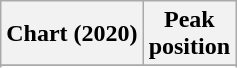<table class="wikitable sortable plainrowheaders">
<tr>
<th scope="col">Chart (2020)</th>
<th scope="col">Peak<br>position</th>
</tr>
<tr>
</tr>
<tr>
</tr>
<tr>
</tr>
<tr>
</tr>
<tr>
</tr>
<tr>
</tr>
<tr>
</tr>
<tr>
</tr>
<tr>
</tr>
<tr>
</tr>
<tr>
</tr>
<tr>
</tr>
</table>
